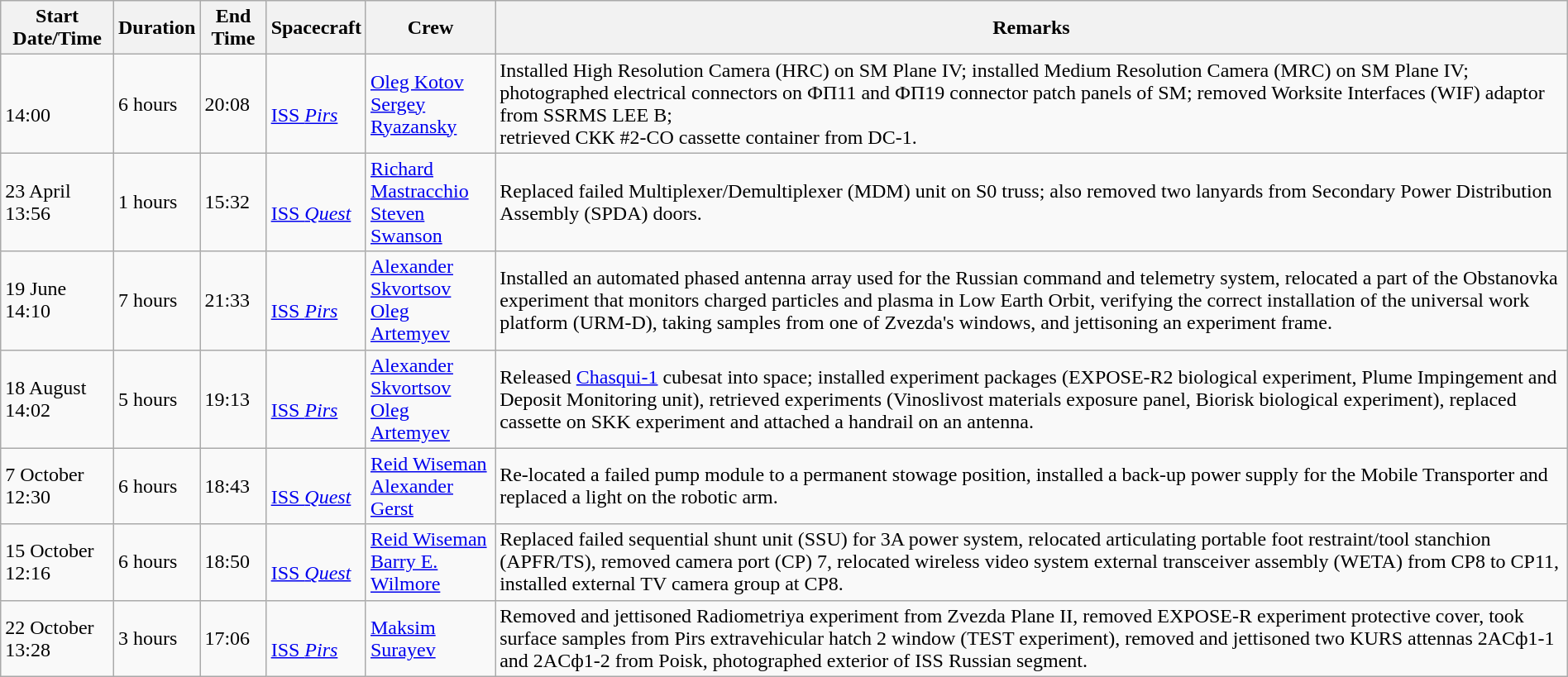<table class="wikitable" width="100%">
<tr>
<th>Start Date/Time</th>
<th>Duration</th>
<th>End Time</th>
<th>Spacecraft</th>
<th>Crew</th>
<th>Remarks</th>
</tr>
<tr>
<td><br>14:00</td>
<td>6 hours<br></td>
<td>20:08</td>
<td><br><a href='#'>ISS <em>Pirs</em></a></td>
<td> <a href='#'>Oleg Kotov</a><br> <a href='#'>Sergey Ryazansky</a></td>
<td>Installed High Resolution Camera (HRC) on SM Plane IV; installed Medium Resolution Camera (MRC) on SM Plane IV; photographed electrical connectors on ФП11 and ФП19 connector patch panels of SM; removed Worksite Interfaces (WIF) adaptor from SSRMS LEE B;<br>retrieved СКК #2-СО cassette container from DC-1.</td>
</tr>
<tr>
<td>23 April<br>13:56</td>
<td>1 hours<br></td>
<td>15:32</td>
<td><br><a href='#'>ISS <em>Quest</em></a></td>
<td> <a href='#'>Richard Mastracchio</a><br> <a href='#'>Steven Swanson</a></td>
<td>Replaced failed Multiplexer/Demultiplexer (MDM) unit on S0 truss; also removed two lanyards from Secondary Power Distribution Assembly (SPDA) doors.</td>
</tr>
<tr>
<td>19 June<br>14:10</td>
<td>7 hours<br></td>
<td>21:33</td>
<td><br><a href='#'>ISS <em>Pirs</em></a></td>
<td> <a href='#'>Alexander Skvortsov</a><br> <a href='#'>Oleg Artemyev</a></td>
<td>Installed an automated phased antenna array used for the Russian command and telemetry system, relocated a part of the Obstanovka experiment that monitors charged particles and plasma in Low Earth Orbit, verifying the correct installation of the universal work platform (URM-D), taking samples from one of Zvezda's windows, and jettisoning an experiment frame.</td>
</tr>
<tr>
<td>18 August<br>14:02</td>
<td>5 hours<br></td>
<td>19:13</td>
<td><br><a href='#'>ISS <em>Pirs</em></a></td>
<td> <a href='#'>Alexander Skvortsov</a><br> <a href='#'>Oleg Artemyev</a></td>
<td>Released <a href='#'>Chasqui-1</a> cubesat into space; installed experiment packages (EXPOSE-R2 biological experiment, Plume Impingement and Deposit Monitoring unit), retrieved experiments (Vinoslivost materials exposure panel, Biorisk biological experiment), replaced cassette on SKK experiment and attached a handrail on an antenna.</td>
</tr>
<tr>
<td>7 October<br>12:30</td>
<td>6 hours<br></td>
<td>18:43</td>
<td><br><a href='#'>ISS <em>Quest</em></a></td>
<td> <a href='#'>Reid Wiseman</a><br> <a href='#'>Alexander Gerst</a></td>
<td>Re-located a failed pump module to a permanent stowage position, installed a back-up power supply for the Mobile Transporter and replaced a light on the robotic arm.</td>
</tr>
<tr>
<td>15 October<br>12:16</td>
<td>6 hours<br></td>
<td>18:50</td>
<td><br><a href='#'>ISS <em>Quest</em></a></td>
<td> <a href='#'>Reid Wiseman</a><br> <a href='#'>Barry E. Wilmore</a></td>
<td>Replaced failed sequential shunt unit (SSU) for 3A power system, relocated articulating portable foot restraint/tool stanchion (APFR/TS), removed camera port (CP) 7, relocated wireless video system external transceiver assembly (WETA) from CP8 to CP11, installed external TV camera group at CP8.</td>
</tr>
<tr>
<td>22 October<br>13:28</td>
<td>3 hours<br></td>
<td>17:06</td>
<td><br><a href='#'>ISS <em>Pirs</em></a></td>
<td> <a href='#'>Maksim Surayev</a><br></td>
<td>Removed and jettisoned Radiometriya experiment from Zvezda Plane II, removed EXPOSE-R experiment protective cover, took surface samples from Pirs extravehicular hatch 2 window (TEST experiment), removed and jettisoned two KURS attennas 2ACф1-1 and 2ACф1-2 from Poisk, photographed exterior of ISS Russian segment.</td>
</tr>
</table>
